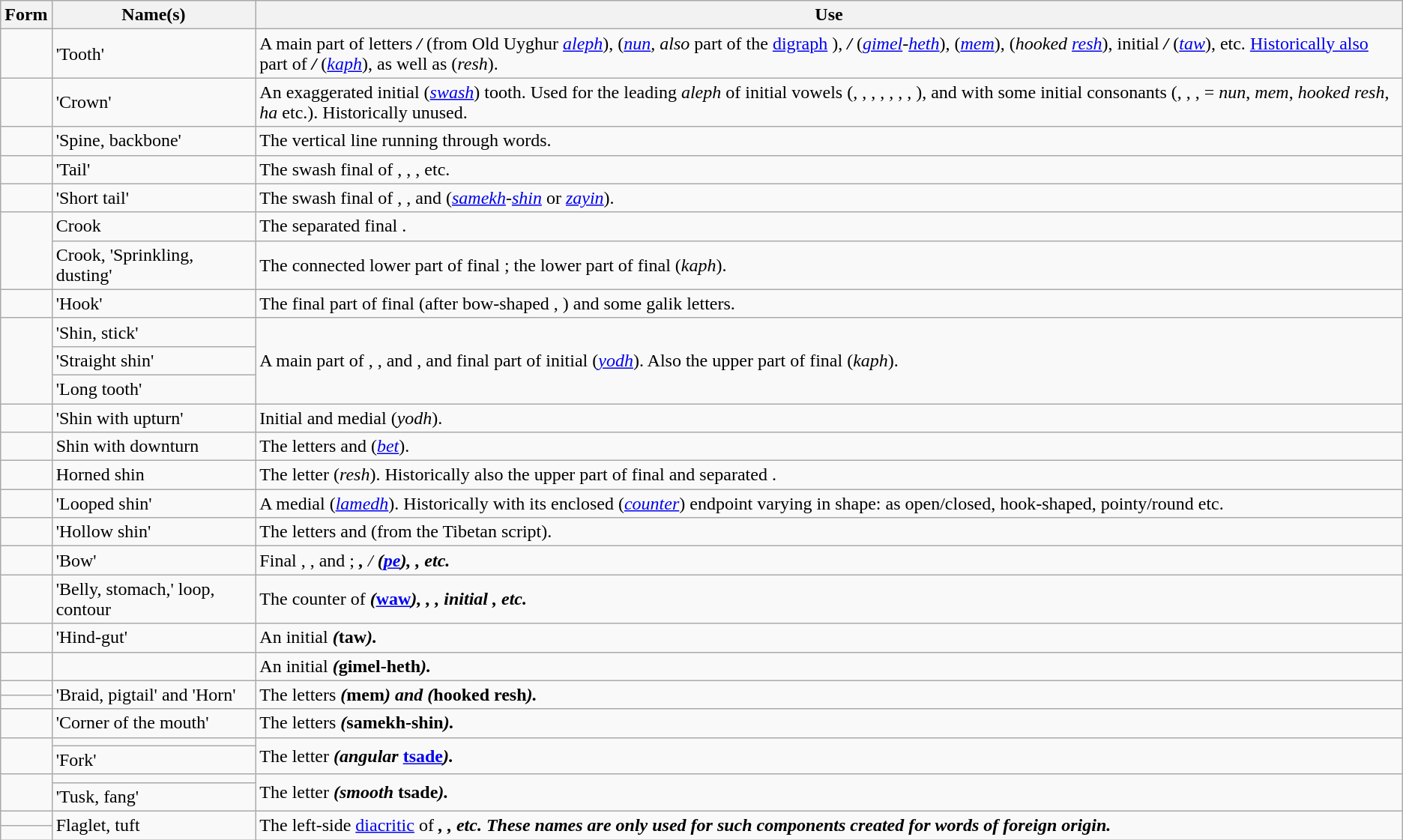<table class="wikitable">
<tr>
<th>Form</th>
<th>Name(s)</th>
<th>Use</th>
</tr>
<tr>
<td style="text-align: center"></td>
<td>'Tooth'</td>
<td>A main part of letters <strong><em><strong>/</strong></em></strong> (from Old Uyghur <em><a href='#'>aleph</a></em>), <strong><em></em></strong> (<em><a href='#'>nun</a>, also</em> part of the <a href='#'>digraph</a> <strong><em></em></strong>), <strong><em><strong>/</strong></em></strong> (<em><a href='#'>gimel</a>-<a href='#'>heth</a></em>), <strong><em></em></strong> (<em><a href='#'>mem</a></em>), <strong><em></em></strong> (<em>hooked <a href='#'>resh</a></em>), initial <strong><em><strong>/</strong></em></strong> (<em><a href='#'>taw</a></em>), etc. <a href='#'>Historically also</a> part of <strong><em><strong>/</strong></em></strong> (<em><a href='#'>kaph</a></em>), as well as <strong><em></em></strong> (<em>resh</em>).</td>
</tr>
<tr>
<td style="text-align: center"></td>
<td>'Crown'</td>
<td>An exaggerated initial (<a href='#'><em>swash</em></a>) tooth. Used for the leading <em>aleph</em> of initial vowels (<strong><em></em></strong>, <strong><em></em></strong>, <strong><em></em></strong>, <strong><em></em></strong>, <strong><em></em></strong>, <strong><em></em></strong>, <strong><em></em></strong>, <strong><em></em></strong>), and with some initial consonants (<strong><em></em></strong>, <strong><em></em></strong>, <strong><em></em></strong>, <strong><em></em></strong> = <em>nun</em>, <em>mem</em>, <em>hooked resh</em>, <em>ha</em> etc.). Historically unused.</td>
</tr>
<tr>
<td style="text-align: center"></td>
<td>'Spine, backbone'</td>
<td>The vertical line running through words.</td>
</tr>
<tr>
<td style="text-align: center"></td>
<td>'Tail'</td>
<td>The swash final of <strong><em></em></strong>, <strong><em></em></strong>, <strong><em></em></strong>, etc.</td>
</tr>
<tr>
<td style="text-align: center"></td>
<td>'Short tail'</td>
<td>The swash final of <strong><em></em></strong>, <strong><em></em></strong>, and <strong><em></em></strong> (<em><a href='#'>samekh</a>-<a href='#'>shin</a></em> or <em><a href='#'>zayin</a></em>).</td>
</tr>
<tr>
<td rowspan="2" style="text-align: center"> </td>
<td>Crook</td>
<td>The separated final <strong><em></em></strong>.</td>
</tr>
<tr>
<td>Crook, 'Sprinkling, dusting'</td>
<td>The connected lower part of final <strong><em></em></strong>; the lower part of final <strong><em></em></strong> (<em>kaph</em>).</td>
</tr>
<tr>
<td style="text-align: center"></td>
<td>'Hook'</td>
<td>The final part of final <strong><em></em></strong> (after bow-shaped <strong><em></em></strong>, <strong><em></em></strong>) and some galik letters.</td>
</tr>
<tr>
<td rowspan="3" style="text-align: center"></td>
<td>'Shin, stick'</td>
<td rowspan="3">A main part of <strong><em></em></strong>, <strong><em></em></strong>, and <strong><em></em></strong>, and final part of initial <strong><em></em></strong> (<em><a href='#'>yodh</a></em>). Also the upper part of final <strong><em></em></strong> (<em>kaph</em>).</td>
</tr>
<tr>
<td>'Straight shin'</td>
</tr>
<tr>
<td>'Long tooth'</td>
</tr>
<tr>
<td style="text-align: center"></td>
<td>'Shin with upturn'</td>
<td>Initial and medial <strong><em></em></strong> (<em>yodh</em>).</td>
</tr>
<tr>
<td style="text-align: center"></td>
<td>Shin with downturn</td>
<td>The letters <strong><em></em></strong> and <strong><em></em></strong> (<em><a href='#'>bet</a></em>).</td>
</tr>
<tr>
<td style="text-align: center"></td>
<td>Horned shin</td>
<td>The letter <strong><em></em></strong> (<em>resh</em>). Historically also the upper part of final <strong><em></em></strong> and separated <strong><em></em></strong>.</td>
</tr>
<tr>
<td style="text-align: center"></td>
<td>'Looped shin'</td>
<td>A medial <strong><em></em></strong> (<em><a href='#'>lamedh</a></em>). Historically with its enclosed (<em><a href='#'>counter</a></em>) endpoint varying in shape: as open/closed, hook-shaped, pointy/round etc.</td>
</tr>
<tr>
<td style="text-align: center"></td>
<td>'Hollow shin'</td>
<td>The letters <strong><em></em></strong> and <strong><em></em></strong> (from the Tibetan script).</td>
</tr>
<tr>
<td style="text-align: center"></td>
<td>'Bow'</td>
<td>Final <strong><em></em></strong>, <strong><em></em></strong>, and <strong><em></em></strong>; <em><strong><strong><em>, </em></strong></strong>/<strong><strong><em> (</em><a href='#'>pe</a><em>), </em></strong><strong><em>, etc.</td>
</tr>
<tr>
<td style="text-align: center"></td>
<td>'Belly, stomach,' loop, contour</td>
<td>The counter of </em></strong><strong><em> (</em><a href='#'>waw</a><em>), </em></strong><strong><em>, </em></strong><strong><em>, initial </em></strong><strong><em>, etc.</td>
</tr>
<tr>
<td style="text-align: center"></td>
<td>'Hind-gut'</td>
<td>An initial </em></strong><strong><em> (</em>taw<em>).</td>
</tr>
<tr>
<td style="text-align: center"></td>
<td></td>
<td>An initial </em></strong><strong><em> (</em>gimel-heth<em>).</td>
</tr>
<tr>
<td style="text-align: center"></td>
<td rowspan="2">'Braid, pigtail' and 'Horn'</td>
<td rowspan="2">The letters </em></strong><strong><em> (</em>mem<em>) and </em></strong><strong><em> (</em>hooked resh<em>).</td>
</tr>
<tr>
<td style="text-align: center"></td>
</tr>
<tr>
<td style="text-align: center"></td>
<td>'Corner of the mouth'</td>
<td>The letters </em></strong><strong><em> (</em>samekh-shin<em>).</td>
</tr>
<tr>
<td rowspan="2" style="text-align: center"></td>
<td></td>
<td rowspan="2">The letter </em></strong><strong><em> (angular </em><a href='#'>tsade</a><em>).</td>
</tr>
<tr>
<td>'Fork'</td>
</tr>
<tr>
<td rowspan="2" style="text-align: center"></td>
<td></td>
<td rowspan="2">The letter </em></strong><strong><em> (smooth </em>tsade<em>).</td>
</tr>
<tr>
<td>'Tusk, fang'</td>
</tr>
<tr>
<td style="text-align: center"></td>
<td rowspan="3">Flaglet, tuft</td>
<td rowspan="2">The left-side <a href='#'>diacritic</a> of </em></strong><strong><em>, </em></strong><strong><em>, etc. These names are only used for such components created for words of foreign origin.</td>
</tr>
<tr>
<td style="text-align: center"></td>
</tr>
</table>
